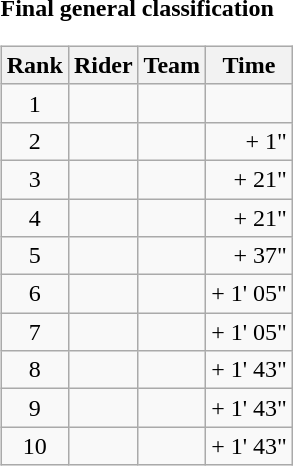<table>
<tr>
<td><strong>Final general classification</strong><br><table class="wikitable">
<tr>
<th scope="col">Rank</th>
<th scope="col">Rider</th>
<th scope="col">Team</th>
<th scope="col">Time</th>
</tr>
<tr>
<td style="text-align:center;">1</td>
<td></td>
<td></td>
<td style="text-align:right;"></td>
</tr>
<tr>
<td style="text-align:center;">2</td>
<td></td>
<td></td>
<td style="text-align:right;">+ 1"</td>
</tr>
<tr>
<td style="text-align:center;">3</td>
<td></td>
<td></td>
<td style="text-align:right;">+ 21"</td>
</tr>
<tr>
<td style="text-align:center;">4</td>
<td></td>
<td></td>
<td style="text-align:right;">+ 21"</td>
</tr>
<tr>
<td style="text-align:center;">5</td>
<td></td>
<td></td>
<td style="text-align:right;">+ 37"</td>
</tr>
<tr>
<td style="text-align:center;">6</td>
<td></td>
<td></td>
<td style="text-align:right;">+ 1' 05"</td>
</tr>
<tr>
<td style="text-align:center;">7</td>
<td></td>
<td></td>
<td style="text-align:right;">+ 1' 05"</td>
</tr>
<tr>
<td style="text-align:center;">8</td>
<td></td>
<td></td>
<td style="text-align:right;">+ 1' 43"</td>
</tr>
<tr>
<td style="text-align:center;">9</td>
<td></td>
<td></td>
<td style="text-align:right;">+ 1' 43"</td>
</tr>
<tr>
<td style="text-align:center;">10</td>
<td></td>
<td></td>
<td style="text-align:right;">+ 1' 43"</td>
</tr>
</table>
</td>
</tr>
</table>
